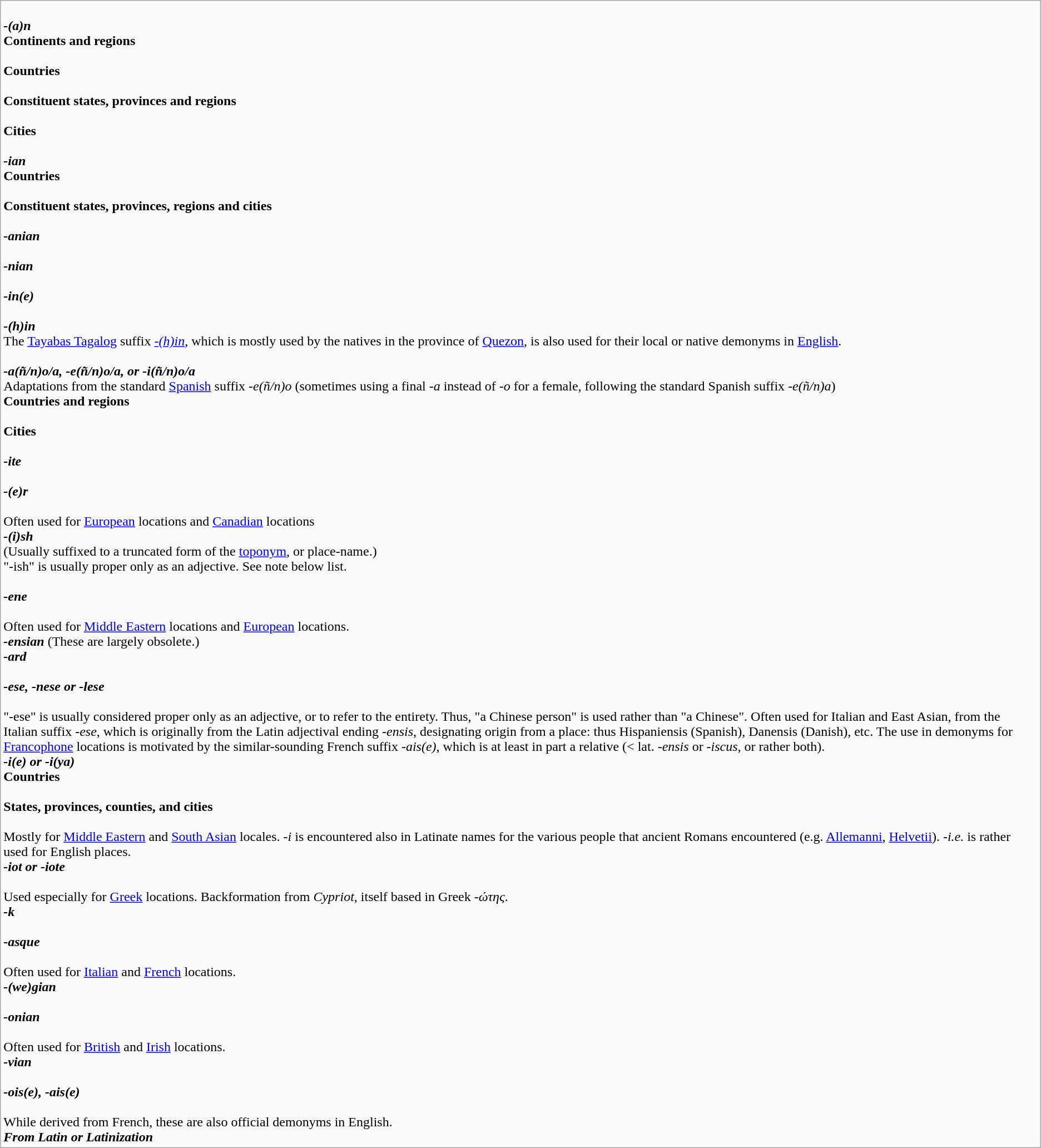<table class="wikitable">
<tr>
<td><br><strong><em>-(a)n</em></strong><br><strong>Continents and regions</strong><br><br><strong>Countries</strong><br>
<br><strong>Constituent states, provinces and regions</strong><br><br><strong>Cities</strong><br><br><strong><em>-ian</em></strong><br><strong>Countries</strong><br><br><strong>Constituent states, provinces, regions and cities</strong><br><br><strong><em>-anian</em></strong><br><br><strong><em>-nian</em></strong><br><br><strong><em>-in(e)</em></strong><br><br><strong><em>-(h)in</em></strong><br>The <a href='#'>Tayabas Tagalog</a> suffix <em><a href='#'>-(h)in</a></em>, which is mostly used by the natives in the province of <a href='#'>Quezon</a>, is also used for their local or native demonyms in <a href='#'>English</a>.<br><br><strong><em>-a(ñ/n)o/a, -e(ñ/n)o/a, or -i(ñ/n)o/a</em></strong><br>Adaptations from the standard <a href='#'>Spanish</a> suffix <em>-e(ñ/n)o</em> (sometimes using a final <em>-a</em> instead of <em>-o</em> for a female, following the standard Spanish suffix <em>-e(ñ/n)a</em>)<br><strong>Countries and regions</strong><br><br><strong>Cities</strong><br><br><strong><em>-ite</em></strong><br><br><strong><em>-(e)r</em></strong><br><br>Often used for <a href='#'>European</a> locations and <a href='#'>Canadian</a> locations<br><strong><em>-(i)sh</em></strong><br>(Usually suffixed to a truncated form of the <a href='#'>toponym</a>, or place-name.)<br>"-ish" is usually proper only as an adjective. See note below list.<br><br><strong><em>-ene</em></strong><br><br>Often used for <a href='#'>Middle Eastern</a> locations and <a href='#'>European</a> locations.<br><strong><em>-ensian</em></strong>
(These are largely obsolete.)
<br><strong><em>-ard</em></strong><br><br><strong><em>-ese, -nese or -lese</em></strong><br><br>"-ese" is usually considered proper only as an adjective, or to refer to the entirety. Thus, "a Chinese person" is used rather than "a Chinese". Often used for Italian and East Asian, from the Italian suffix <em>-ese</em>, which is originally from the Latin adjectival ending <em>-ensis</em>, designating origin from a place: thus Hispaniensis (Spanish), Danensis (Danish), etc. The use in demonyms for <a href='#'>Francophone</a> locations is motivated by the similar-sounding French suffix <em>-ais(e)</em>, which is at least in part a relative (< lat. <em>-ensis</em> or <em>-iscus</em>, or rather both).<br><strong><em>-i(e) or -i(ya)</em></strong><br><strong>Countries</strong><br><br><strong>States, provinces, counties, and cities</strong><br><br>Mostly for <a href='#'>Middle Eastern</a> and <a href='#'>South Asian</a> locales. <em>-i</em> is encountered also in Latinate names for the various people that ancient Romans encountered (e.g. <a href='#'>Allemanni</a>, <a href='#'>Helvetii</a>). <em>-i.e.</em> is rather used for English places.<br><strong><em>-iot<em> or </em>-iote</em></strong><br><br>Used especially for <a href='#'>Greek</a> locations. Backformation from <em>Cypriot</em>, itself based in Greek <em>-ώτης</em>.<br><strong><em>-k</em></strong><br><br><strong><em>-asque</em></strong><br><br>Often used for <a href='#'>Italian</a> and <a href='#'>French</a> locations.<br><strong><em>-(we)gian</em></strong><br><br><strong><em>-onian</em></strong><br><br>Often used for <a href='#'>British</a> and <a href='#'>Irish</a> locations.<br><strong><em>-vian</em></strong><br><br><strong><em>-ois(e), -ais(e)</em></strong><br><br>While derived from French, these are also official demonyms in English.<br><strong><em>From Latin or Latinization</em></strong><br></td>
</tr>
</table>
